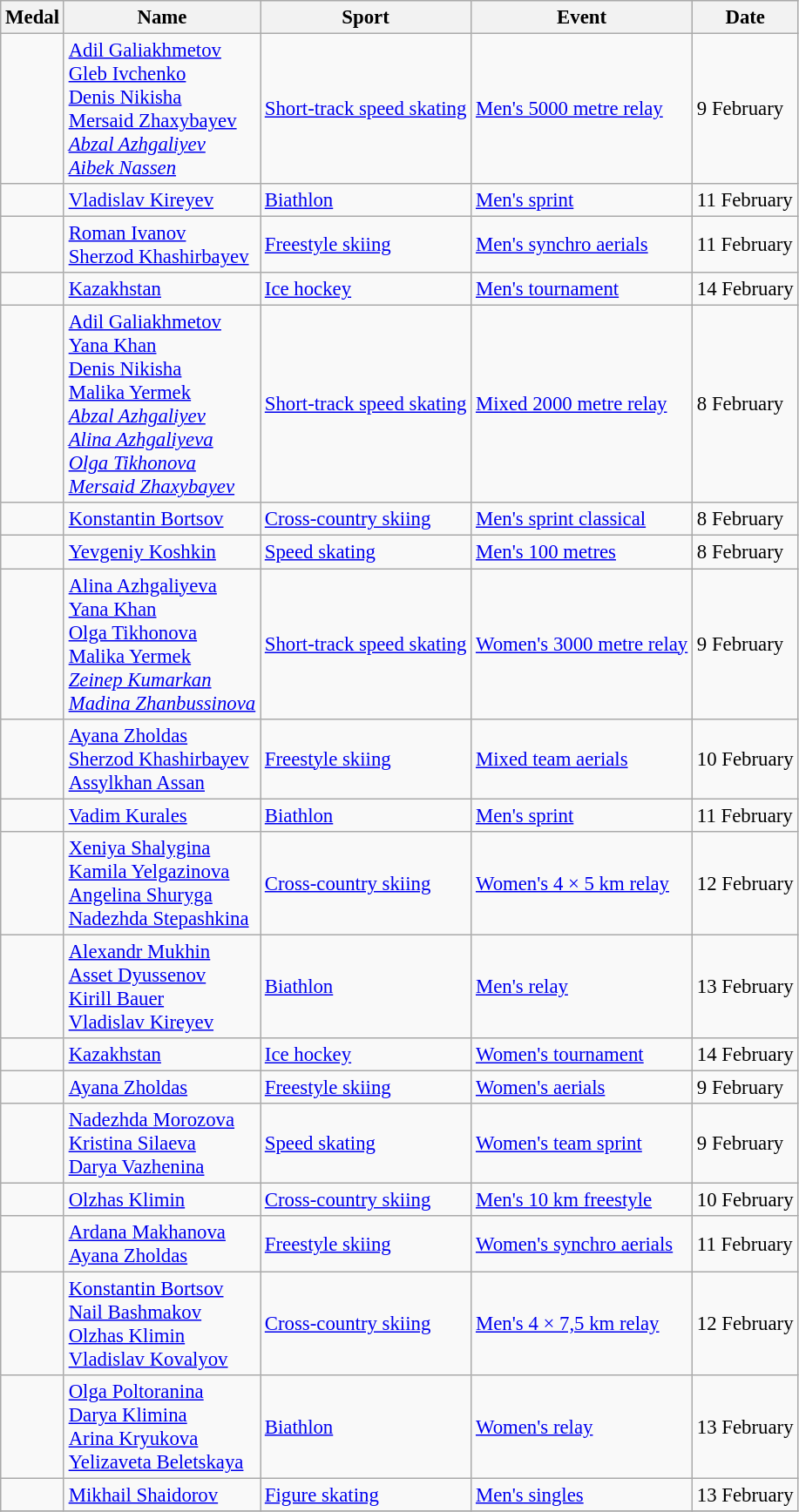<table class="wikitable sortable" style="font-size: 95%;">
<tr>
<th>Medal</th>
<th>Name</th>
<th>Sport</th>
<th>Event</th>
<th>Date</th>
</tr>
<tr>
<td></td>
<td><a href='#'>Adil Galiakhmetov</a><br><a href='#'>Gleb Ivchenko</a><br><a href='#'>Denis Nikisha</a><br><a href='#'>Mersaid Zhaxybayev</a><br><em><a href='#'>Abzal Azhgaliyev</a><br><a href='#'>Aibek Nassen</a></em></td>
<td><a href='#'>Short-track speed skating</a></td>
<td><a href='#'>Men's 5000 metre relay</a></td>
<td>9 February</td>
</tr>
<tr>
<td></td>
<td><a href='#'>Vladislav Kireyev</a></td>
<td><a href='#'>Biathlon</a></td>
<td><a href='#'>Men's sprint</a></td>
<td>11 February</td>
</tr>
<tr>
<td></td>
<td><a href='#'>Roman Ivanov</a><br><a href='#'>Sherzod Khashirbayev</a></td>
<td><a href='#'>Freestyle skiing</a></td>
<td><a href='#'>Men's synchro aerials</a></td>
<td>11 February</td>
</tr>
<tr>
<td></td>
<td><a href='#'>Kazakhstan</a></td>
<td><a href='#'>Ice hockey</a></td>
<td><a href='#'>Men's tournament</a></td>
<td>14 February</td>
</tr>
<tr>
<td></td>
<td><a href='#'>Adil Galiakhmetov</a><br><a href='#'>Yana Khan</a><br><a href='#'>Denis Nikisha</a><br><a href='#'>Malika Yermek</a><br><em><a href='#'>Abzal Azhgaliyev</a><br><a href='#'>Alina Azhgaliyeva</a><br><a href='#'>Olga Tikhonova</a><br><a href='#'>Mersaid Zhaxybayev</a></em></td>
<td><a href='#'>Short-track speed skating</a></td>
<td><a href='#'>Mixed 2000 metre relay</a></td>
<td>8 February</td>
</tr>
<tr>
<td></td>
<td><a href='#'>Konstantin Bortsov</a></td>
<td><a href='#'>Cross-country skiing</a></td>
<td><a href='#'>Men's sprint classical</a></td>
<td>8 February</td>
</tr>
<tr>
<td></td>
<td><a href='#'>Yevgeniy Koshkin</a></td>
<td><a href='#'>Speed skating</a></td>
<td><a href='#'>Men's 100 metres</a></td>
<td>8 February</td>
</tr>
<tr>
<td></td>
<td><a href='#'>Alina Azhgaliyeva</a><br><a href='#'>Yana Khan</a><br><a href='#'>Olga Tikhonova</a><br><a href='#'>Malika Yermek</a><br><em><a href='#'>Zeinep Kumarkan</a><br><a href='#'>Madina Zhanbussinova</a></em></td>
<td><a href='#'>Short-track speed skating</a></td>
<td><a href='#'>Women's 3000 metre relay</a></td>
<td>9 February</td>
</tr>
<tr>
<td></td>
<td><a href='#'>Ayana Zholdas</a><br><a href='#'>Sherzod Khashirbayev</a><br><a href='#'>Assylkhan Assan</a></td>
<td><a href='#'>Freestyle skiing</a></td>
<td><a href='#'>Mixed team aerials</a></td>
<td>10 February</td>
</tr>
<tr>
<td></td>
<td><a href='#'>Vadim Kurales</a></td>
<td><a href='#'>Biathlon</a></td>
<td><a href='#'>Men's sprint</a></td>
<td>11 February</td>
</tr>
<tr>
<td></td>
<td><a href='#'>Xeniya Shalygina</a><br><a href='#'>Kamila Yelgazinova</a><br><a href='#'>Angelina Shuryga</a><br><a href='#'>Nadezhda Stepashkina</a></td>
<td><a href='#'>Cross-country skiing</a></td>
<td><a href='#'>Women's 4 × 5 km relay</a></td>
<td>12 February</td>
</tr>
<tr>
<td></td>
<td><a href='#'>Alexandr Mukhin</a><br><a href='#'>Asset Dyussenov</a><br><a href='#'>Kirill Bauer</a><br><a href='#'>Vladislav Kireyev</a></td>
<td><a href='#'>Biathlon</a></td>
<td><a href='#'>Men's relay</a></td>
<td>13 February</td>
</tr>
<tr>
<td></td>
<td><a href='#'>Kazakhstan</a></td>
<td><a href='#'>Ice hockey</a></td>
<td><a href='#'>Women's tournament</a></td>
<td>14 February</td>
</tr>
<tr>
<td></td>
<td><a href='#'>Ayana Zholdas</a></td>
<td><a href='#'>Freestyle skiing</a></td>
<td><a href='#'>Women's aerials</a></td>
<td>9 February</td>
</tr>
<tr>
<td></td>
<td><a href='#'>Nadezhda Morozova</a><br><a href='#'>Kristina Silaeva</a><br><a href='#'>Darya Vazhenina</a></td>
<td><a href='#'>Speed skating</a></td>
<td><a href='#'>Women's team sprint</a></td>
<td>9 February</td>
</tr>
<tr>
<td></td>
<td><a href='#'>Olzhas Klimin</a></td>
<td><a href='#'>Cross-country skiing</a></td>
<td><a href='#'>Men's 10 km freestyle</a></td>
<td>10 February</td>
</tr>
<tr>
<td></td>
<td><a href='#'>Ardana Makhanova</a><br><a href='#'>Ayana Zholdas</a></td>
<td><a href='#'>Freestyle skiing</a></td>
<td><a href='#'>Women's synchro aerials</a></td>
<td>11 February</td>
</tr>
<tr>
<td></td>
<td><a href='#'>Konstantin Bortsov</a><br><a href='#'>Nail Bashmakov</a><br><a href='#'>Olzhas Klimin</a><br><a href='#'>Vladislav Kovalyov</a></td>
<td><a href='#'>Cross-country skiing</a></td>
<td><a href='#'>Men's 4 × 7,5 km relay</a></td>
<td>12 February</td>
</tr>
<tr>
<td></td>
<td><a href='#'>Olga Poltoranina</a><br><a href='#'>Darya Klimina</a><br><a href='#'>Arina Kryukova</a><br><a href='#'>Yelizaveta Beletskaya</a></td>
<td><a href='#'>Biathlon</a></td>
<td><a href='#'>Women's relay</a></td>
<td>13 February</td>
</tr>
<tr>
<td></td>
<td><a href='#'>Mikhail Shaidorov</a></td>
<td><a href='#'>Figure skating</a></td>
<td><a href='#'>Men's singles</a></td>
<td>13 February</td>
</tr>
<tr>
</tr>
</table>
